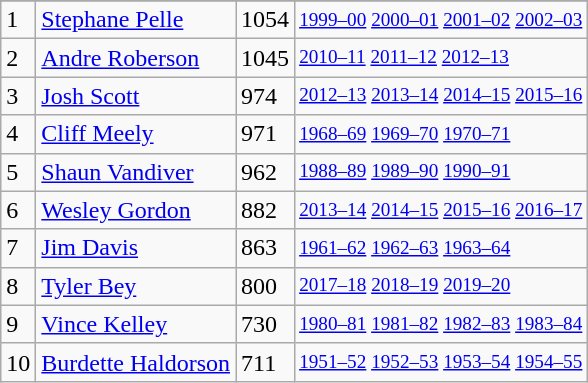<table class="wikitable">
<tr>
</tr>
<tr>
<td>1</td>
<td><a href='#'>Stephane Pelle</a></td>
<td>1054</td>
<td style="font-size:80%;"><a href='#'>1999–00</a> <a href='#'>2000–01</a> <a href='#'>2001–02</a> <a href='#'>2002–03</a></td>
</tr>
<tr>
<td>2</td>
<td><a href='#'>Andre Roberson</a></td>
<td>1045</td>
<td style="font-size:80%;"><a href='#'>2010–11</a> <a href='#'>2011–12</a> <a href='#'>2012–13</a></td>
</tr>
<tr>
<td>3</td>
<td><a href='#'>Josh Scott</a></td>
<td>974</td>
<td style="font-size:80%;"><a href='#'>2012–13</a> <a href='#'>2013–14</a> <a href='#'>2014–15</a> <a href='#'>2015–16</a></td>
</tr>
<tr>
<td>4</td>
<td><a href='#'>Cliff Meely</a></td>
<td>971</td>
<td style="font-size:80%;"><a href='#'>1968–69</a> <a href='#'>1969–70</a> <a href='#'>1970–71</a></td>
</tr>
<tr>
<td>5</td>
<td><a href='#'>Shaun Vandiver</a></td>
<td>962</td>
<td style="font-size:80%;"><a href='#'>1988–89</a> <a href='#'>1989–90</a> <a href='#'>1990–91</a></td>
</tr>
<tr>
<td>6</td>
<td><a href='#'>Wesley Gordon</a></td>
<td>882</td>
<td style="font-size:80%;"><a href='#'>2013–14</a> <a href='#'>2014–15</a> <a href='#'>2015–16</a> <a href='#'>2016–17</a></td>
</tr>
<tr>
<td>7</td>
<td><a href='#'>Jim Davis</a></td>
<td>863</td>
<td style="font-size:80%;"><a href='#'>1961–62</a> <a href='#'>1962–63</a> <a href='#'>1963–64</a></td>
</tr>
<tr>
<td>8</td>
<td><a href='#'>Tyler Bey</a></td>
<td>800</td>
<td style="font-size:80%;"><a href='#'>2017–18</a> <a href='#'>2018–19</a> <a href='#'>2019–20</a></td>
</tr>
<tr>
<td>9</td>
<td><a href='#'>Vince Kelley</a></td>
<td>730</td>
<td style="font-size:80%;"><a href='#'>1980–81</a> <a href='#'>1981–82</a> <a href='#'>1982–83</a> <a href='#'>1983–84</a></td>
</tr>
<tr>
<td>10</td>
<td><a href='#'>Burdette Haldorson</a></td>
<td>711</td>
<td style="font-size:80%;"><a href='#'>1951–52</a> <a href='#'>1952–53</a> <a href='#'>1953–54</a> <a href='#'>1954–55</a></td>
</tr>
</table>
